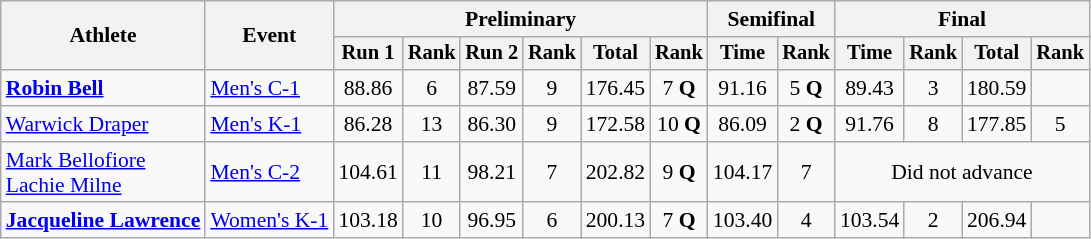<table class="wikitable" style="font-size:90%">
<tr>
<th rowspan="2">Athlete</th>
<th rowspan="2">Event</th>
<th colspan="6">Preliminary</th>
<th colspan="2">Semifinal</th>
<th colspan="4">Final</th>
</tr>
<tr style="font-size:95%">
<th>Run 1</th>
<th>Rank</th>
<th>Run 2</th>
<th>Rank</th>
<th>Total</th>
<th>Rank</th>
<th>Time</th>
<th>Rank</th>
<th>Time</th>
<th>Rank</th>
<th>Total</th>
<th>Rank</th>
</tr>
<tr align=center>
<td align=left><strong><a href='#'>Robin Bell</a></strong></td>
<td align=left><a href='#'>Men's C-1</a></td>
<td>88.86</td>
<td>6</td>
<td>87.59</td>
<td>9</td>
<td>176.45</td>
<td>7 <strong>Q</strong></td>
<td>91.16</td>
<td>5 <strong>Q</strong></td>
<td>89.43</td>
<td>3</td>
<td>180.59</td>
<td></td>
</tr>
<tr align=center>
<td align=left><a href='#'>Warwick Draper</a></td>
<td align=left><a href='#'>Men's K-1</a></td>
<td>86.28</td>
<td>13</td>
<td>86.30</td>
<td>9</td>
<td>172.58</td>
<td>10 <strong>Q</strong></td>
<td>86.09</td>
<td>2 <strong>Q</strong></td>
<td>91.76</td>
<td>8</td>
<td>177.85</td>
<td>5</td>
</tr>
<tr align=center>
<td align=left><a href='#'>Mark Bellofiore</a><br><a href='#'>Lachie Milne</a></td>
<td align=left><a href='#'>Men's C-2</a></td>
<td>104.61</td>
<td>11</td>
<td>98.21</td>
<td>7</td>
<td>202.82</td>
<td>9 <strong>Q</strong></td>
<td>104.17</td>
<td>7</td>
<td colspan=4>Did not advance</td>
</tr>
<tr align=center>
<td align=left><strong><a href='#'>Jacqueline Lawrence</a></strong></td>
<td align=left><a href='#'>Women's K-1</a></td>
<td>103.18</td>
<td>10</td>
<td>96.95</td>
<td>6</td>
<td>200.13</td>
<td>7 <strong>Q</strong></td>
<td>103.40</td>
<td>4</td>
<td>103.54</td>
<td>2</td>
<td>206.94</td>
<td></td>
</tr>
</table>
